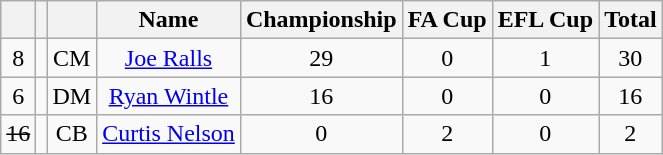<table class="wikitable" style="text-align:center;">
<tr>
<th></th>
<th></th>
<th></th>
<th>Name</th>
<th>Championship</th>
<th>FA Cup</th>
<th>EFL Cup</th>
<th>Total</th>
</tr>
<tr>
<td>8</td>
<td></td>
<td>CM</td>
<td><a href='#'>Joe Ralls</a></td>
<td>29</td>
<td>0</td>
<td>1</td>
<td>30</td>
</tr>
<tr>
<td>6</td>
<td></td>
<td>DM</td>
<td><a href='#'>Ryan Wintle</a></td>
<td>16</td>
<td>0</td>
<td>0</td>
<td>16</td>
</tr>
<tr>
<td><s>16</s></td>
<td></td>
<td>CB</td>
<td><a href='#'>Curtis Nelson</a></td>
<td>0</td>
<td>2</td>
<td>0</td>
<td>2</td>
</tr>
</table>
